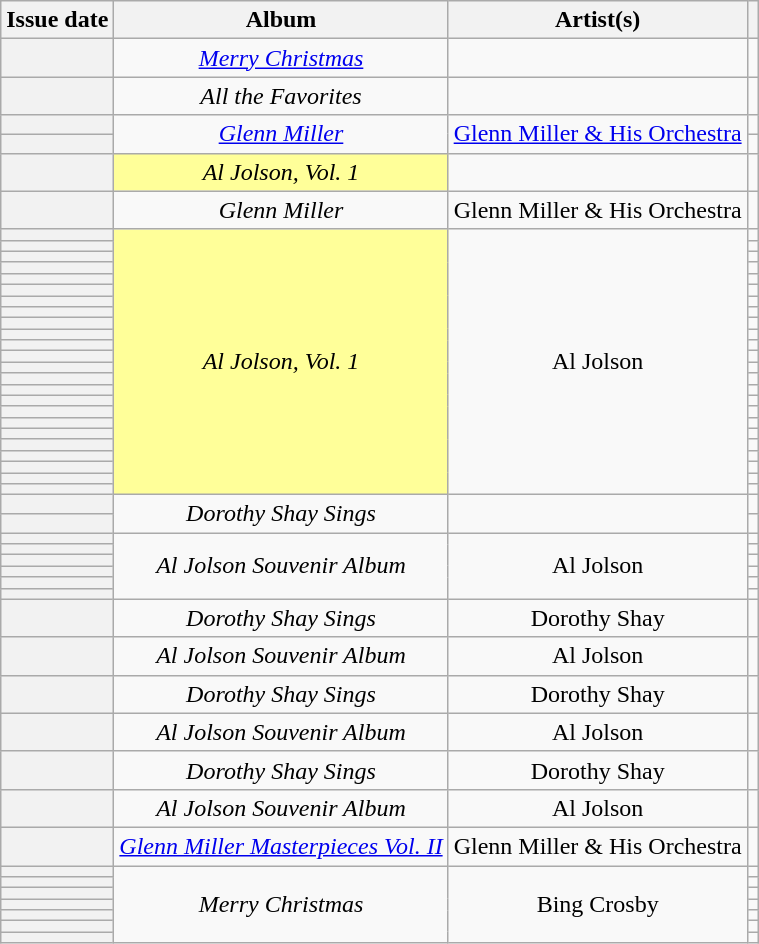<table class="wikitable sortable plainrowheaders" style="text-align: center">
<tr>
<th scope=col>Issue date</th>
<th scope=col>Album</th>
<th scope=col>Artist(s)</th>
<th scope=col class="unsortable"></th>
</tr>
<tr>
<th scope="row"></th>
<td><em><a href='#'>Merry Christmas</a></em></td>
<td></td>
<td style="text-align: center;"></td>
</tr>
<tr>
<th scope="row"></th>
<td><em>All the Favorites</em></td>
<td></td>
<td style="text-align: center;"></td>
</tr>
<tr>
<th scope="row"></th>
<td rowspan="2"><em><a href='#'>Glenn Miller</a></em></td>
<td data-sort-value="Miller, Glenn" rowspan="2"><a href='#'>Glenn Miller & His Orchestra</a></td>
<td style="text-align: center;"></td>
</tr>
<tr>
<th scope="row"></th>
<td style="text-align: center;"></td>
</tr>
<tr>
<th scope="row"></th>
<td bgcolor=#FFFF99><em>Al Jolson, Vol. 1</em></td>
<td></td>
<td style="text-align: center;"></td>
</tr>
<tr>
<th scope="row"></th>
<td><em>Glenn Miller</em></td>
<td data-sort-value="Miller, Glenn">Glenn Miller & His Orchestra</td>
<td style="text-align: center;"></td>
</tr>
<tr>
<th scope="row"></th>
<td bgcolor=#FFFF99 rowspan="24"><em>Al Jolson, Vol. 1</em></td>
<td data-sort-value="Jolson, Al" rowspan="24">Al Jolson</td>
<td style="text-align: center;"></td>
</tr>
<tr>
<th scope="row"></th>
<td style="text-align: center;"></td>
</tr>
<tr>
<th scope="row"></th>
<td style="text-align: center;"></td>
</tr>
<tr>
<th scope="row"></th>
<td style="text-align: center;"></td>
</tr>
<tr>
<th scope="row"></th>
<td style="text-align: center;"></td>
</tr>
<tr>
<th scope="row"></th>
<td style="text-align: center;"></td>
</tr>
<tr>
<th scope="row"></th>
<td style="text-align: center;"></td>
</tr>
<tr>
<th scope="row"></th>
<td style="text-align: center;"></td>
</tr>
<tr>
<th scope="row"></th>
<td style="text-align: center;"></td>
</tr>
<tr>
<th scope="row"></th>
<td style="text-align: center;"></td>
</tr>
<tr>
<th scope="row"></th>
<td style="text-align: center;"></td>
</tr>
<tr>
<th scope="row"></th>
<td style="text-align: center;"></td>
</tr>
<tr>
<th scope="row"></th>
<td style="text-align: center;"></td>
</tr>
<tr>
<th scope="row"></th>
<td style="text-align: center;"></td>
</tr>
<tr>
<th scope="row"></th>
<td style="text-align: center;"></td>
</tr>
<tr>
<th scope="row"></th>
<td style="text-align: center;"></td>
</tr>
<tr>
<th scope="row"></th>
<td style="text-align: center;"></td>
</tr>
<tr>
<th scope="row"></th>
<td style="text-align: center;"></td>
</tr>
<tr>
<th scope="row"></th>
<td style="text-align: center;"></td>
</tr>
<tr>
<th scope="row"></th>
<td style="text-align: center;"></td>
</tr>
<tr>
<th scope="row"></th>
<td style="text-align: center;"></td>
</tr>
<tr>
<th scope="row"></th>
<td style="text-align: center;"></td>
</tr>
<tr>
<th scope="row"></th>
<td style="text-align: center;"></td>
</tr>
<tr>
<th scope="row"></th>
<td style="text-align: center;"></td>
</tr>
<tr>
<th scope="row"></th>
<td rowspan="2"><em>Dorothy Shay Sings</em></td>
<td rowspan="2"></td>
<td style="text-align: center;"></td>
</tr>
<tr>
<th scope="row"></th>
<td style="text-align: center;"></td>
</tr>
<tr>
<th scope="row"></th>
<td rowspan="6"><em>Al Jolson Souvenir Album</em></td>
<td data-sort-value="Jolson, Al" rowspan="6">Al Jolson</td>
<td style="text-align: center;"></td>
</tr>
<tr>
<th scope="row"></th>
<td style="text-align: center;"></td>
</tr>
<tr>
<th scope="row"></th>
<td style="text-align: center;"></td>
</tr>
<tr>
<th scope="row"></th>
<td style="text-align: center;"></td>
</tr>
<tr>
<th scope="row"></th>
<td style="text-align: center;"></td>
</tr>
<tr>
<th scope="row"></th>
<td style="text-align: center;"></td>
</tr>
<tr>
<th scope="row"></th>
<td><em>Dorothy Shay Sings</em></td>
<td data-sort-value="Shay, Dorothy">Dorothy Shay</td>
<td style="text-align: center;"></td>
</tr>
<tr>
<th scope="row"></th>
<td><em>Al Jolson Souvenir Album</em></td>
<td data-sort-value="Jolson, Al">Al Jolson</td>
<td style="text-align: center;"></td>
</tr>
<tr>
<th scope="row"></th>
<td><em>Dorothy Shay Sings</em></td>
<td data-sort-value="Shay, Dorothy">Dorothy Shay</td>
<td style="text-align: center;"></td>
</tr>
<tr>
<th scope="row"></th>
<td><em>Al Jolson Souvenir Album</em></td>
<td data-sort-value="Jolson, Al">Al Jolson</td>
<td style="text-align: center;"></td>
</tr>
<tr>
<th scope="row"></th>
<td><em>Dorothy Shay Sings</em></td>
<td data-sort-value="Shay, Dorothy">Dorothy Shay</td>
<td style="text-align: center;"></td>
</tr>
<tr>
<th scope="row"></th>
<td><em>Al Jolson Souvenir Album</em></td>
<td data-sort-value="Jolson, Al">Al Jolson</td>
<td style="text-align: center;"></td>
</tr>
<tr>
<th scope="row"></th>
<td><em><a href='#'>Glenn Miller Masterpieces Vol. II</a></em></td>
<td data-sort-value="Miller, Glenn">Glenn Miller & His Orchestra</td>
<td style="text-align: center;"></td>
</tr>
<tr>
<th scope="row"></th>
<td rowspan="7"><em>Merry Christmas</em></td>
<td data-sort-value="Crosby, Bing" rowspan="7">Bing Crosby</td>
<td style="text-align: center;"></td>
</tr>
<tr>
<th scope="row"></th>
<td style="text-align: center;"></td>
</tr>
<tr>
<th scope="row"></th>
<td style="text-align: center;"></td>
</tr>
<tr>
<th scope="row"></th>
<td style="text-align: center;"></td>
</tr>
<tr>
<th scope="row"></th>
<td style="text-align: center;"></td>
</tr>
<tr>
<th scope="row"></th>
<td style="text-align: center;"></td>
</tr>
<tr>
<th scope="row"></th>
<td style="text-align: center;"></td>
</tr>
</table>
